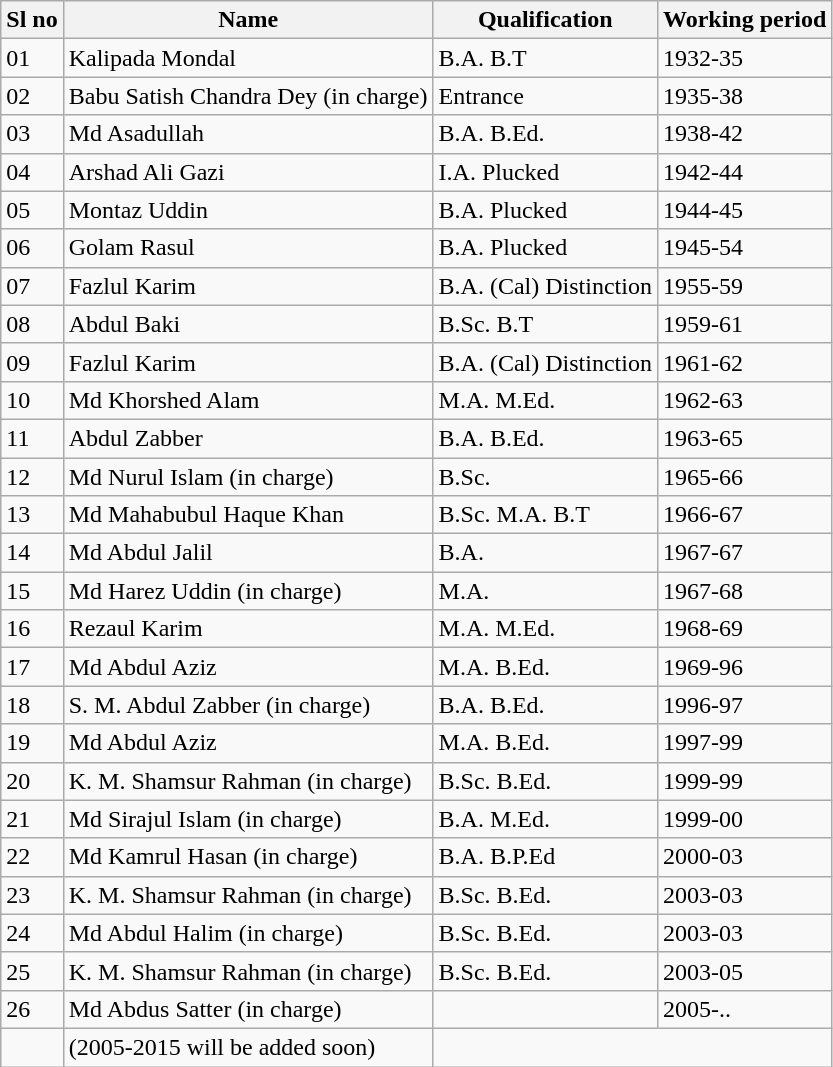<table class="wikitable sortable">
<tr>
<th>Sl no</th>
<th>Name</th>
<th>Qualification</th>
<th>Working period</th>
</tr>
<tr>
<td>01</td>
<td>Kalipada Mondal</td>
<td>B.A. B.T</td>
<td>1932-35</td>
</tr>
<tr>
<td>02</td>
<td>Babu Satish Chandra Dey (in charge)</td>
<td>Entrance</td>
<td>1935-38</td>
</tr>
<tr>
<td>03</td>
<td>Md Asadullah</td>
<td>B.A. B.Ed.</td>
<td>1938-42</td>
</tr>
<tr>
<td>04</td>
<td>Arshad Ali Gazi</td>
<td>I.A. Plucked</td>
<td>1942-44</td>
</tr>
<tr>
<td>05</td>
<td>Montaz Uddin</td>
<td>B.A. Plucked</td>
<td>1944-45</td>
</tr>
<tr>
<td>06</td>
<td>Golam Rasul</td>
<td>B.A. Plucked</td>
<td>1945-54</td>
</tr>
<tr>
<td>07</td>
<td>Fazlul Karim</td>
<td>B.A. (Cal) Distinction</td>
<td>1955-59</td>
</tr>
<tr>
<td>08</td>
<td>Abdul Baki</td>
<td>B.Sc. B.T</td>
<td>1959-61</td>
</tr>
<tr>
<td>09</td>
<td>Fazlul Karim</td>
<td>B.A. (Cal) Distinction</td>
<td>1961-62</td>
</tr>
<tr>
<td>10</td>
<td>Md Khorshed Alam</td>
<td>M.A. M.Ed.</td>
<td>1962-63</td>
</tr>
<tr>
<td>11</td>
<td>Abdul Zabber</td>
<td>B.A. B.Ed.</td>
<td>1963-65</td>
</tr>
<tr>
<td>12</td>
<td>Md Nurul Islam (in charge)</td>
<td>B.Sc.</td>
<td>1965-66</td>
</tr>
<tr>
<td>13</td>
<td>Md Mahabubul Haque Khan</td>
<td>B.Sc. M.A. B.T</td>
<td>1966-67</td>
</tr>
<tr>
<td>14</td>
<td>Md Abdul Jalil</td>
<td>B.A.</td>
<td>1967-67</td>
</tr>
<tr>
<td>15</td>
<td>Md Harez Uddin (in charge)</td>
<td>M.A.</td>
<td>1967-68</td>
</tr>
<tr>
<td>16</td>
<td>Rezaul Karim</td>
<td>M.A. M.Ed.</td>
<td>1968-69</td>
</tr>
<tr>
<td>17</td>
<td>Md Abdul Aziz</td>
<td>M.A. B.Ed.</td>
<td>1969-96</td>
</tr>
<tr>
<td>18</td>
<td>S. M. Abdul Zabber (in charge)</td>
<td>B.A. B.Ed.</td>
<td>1996-97</td>
</tr>
<tr>
<td>19</td>
<td>Md Abdul Aziz</td>
<td>M.A. B.Ed.</td>
<td>1997-99</td>
</tr>
<tr>
<td>20</td>
<td>K. M. Shamsur Rahman (in charge)</td>
<td>B.Sc. B.Ed.</td>
<td>1999-99</td>
</tr>
<tr>
<td>21</td>
<td>Md Sirajul Islam (in charge)</td>
<td>B.A. M.Ed.</td>
<td>1999-00</td>
</tr>
<tr>
<td>22</td>
<td>Md Kamrul Hasan (in charge)</td>
<td>B.A. B.P.Ed</td>
<td>2000-03</td>
</tr>
<tr>
<td>23</td>
<td>K. M. Shamsur Rahman (in charge)</td>
<td>B.Sc. B.Ed.</td>
<td>2003-03</td>
</tr>
<tr>
<td>24</td>
<td>Md Abdul Halim (in charge)</td>
<td>B.Sc. B.Ed.</td>
<td>2003-03</td>
</tr>
<tr>
<td>25</td>
<td>K. M. Shamsur Rahman (in charge)</td>
<td>B.Sc. B.Ed.</td>
<td>2003-05</td>
</tr>
<tr>
<td>26</td>
<td>Md Abdus Satter (in charge)</td>
<td></td>
<td>2005-..</td>
</tr>
<tr>
<td></td>
<td>(2005-2015 will be added soon)</td>
</tr>
</table>
